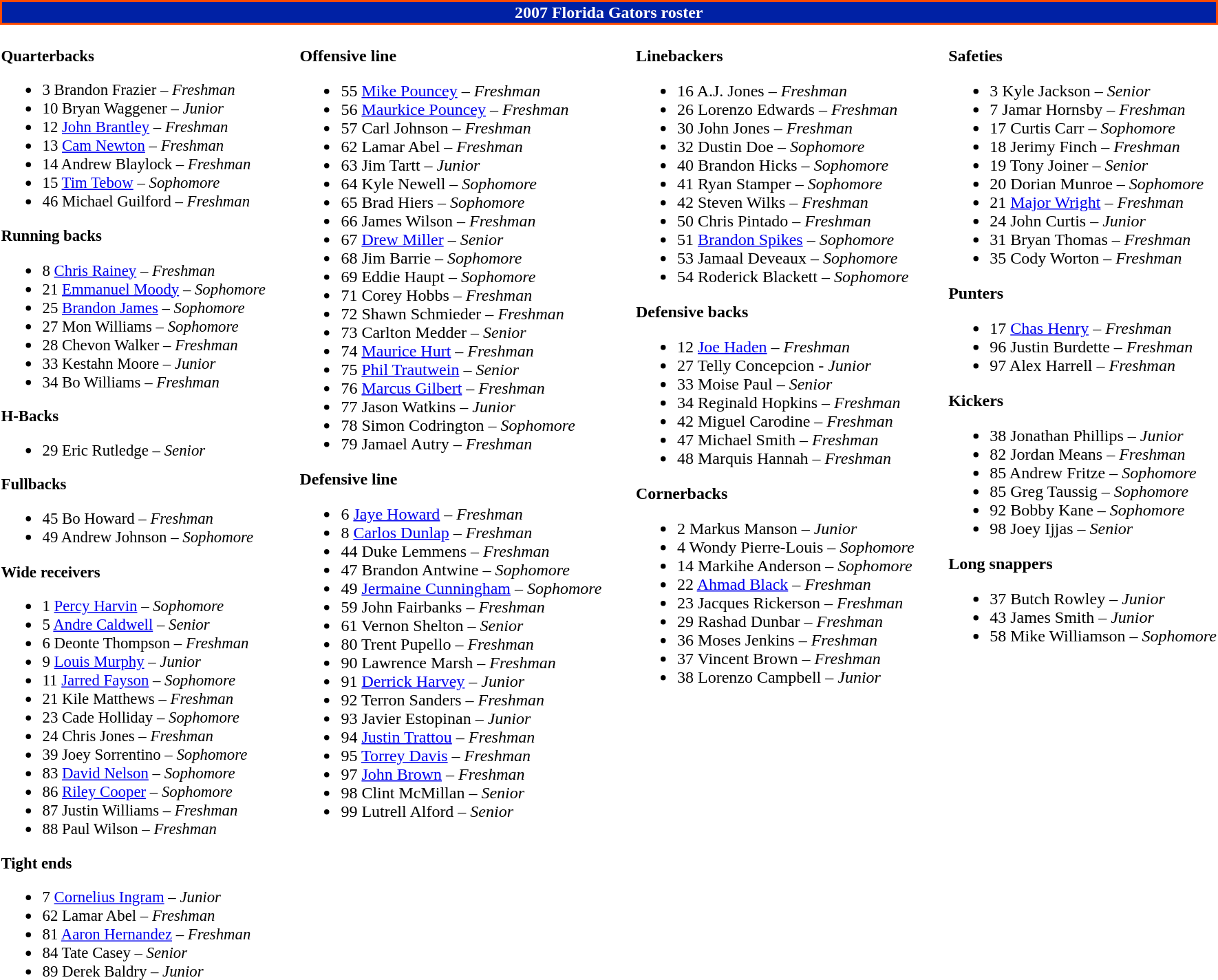<table class="toccolours" style="text-align: left;">
<tr>
<td colspan="9" style="background:#0021a5; color:white; border:2px solid #ff4a00; text-align:center;"><strong>2007 Florida Gators roster</strong></td>
</tr>
<tr>
<td style="font-size: 95%;" valign="top"><br><strong>Quarterbacks</strong><ul><li>3 Brandon Frazier – <em>Freshman</em></li><li>10 Bryan Waggener – <em>Junior</em></li><li>12 <a href='#'>John Brantley</a> – <em>Freshman</em></li><li>13 <a href='#'>Cam Newton</a> – <em>Freshman</em></li><li>14 Andrew Blaylock – <em> Freshman</em></li><li>15 <a href='#'>Tim Tebow</a> – <em>Sophomore</em></li><li>46 Michael Guilford – <em> Freshman</em></li></ul><strong>Running backs</strong><ul><li>8 <a href='#'>Chris Rainey</a> – <em>Freshman</em></li><li>21 <a href='#'>Emmanuel Moody</a> – <em>Sophomore</em></li><li>25 <a href='#'>Brandon James</a> – <em>Sophomore</em></li><li>27 Mon Williams – <em>Sophomore</em></li><li>28 Chevon Walker – <em> Freshman</em></li><li>33 Kestahn Moore – <em>Junior</em></li><li>34 Bo Williams – <em>Freshman</em></li></ul><strong>H-Backs</strong><ul><li>29 Eric Rutledge – <em>Senior</em></li></ul><strong>Fullbacks</strong><ul><li>45 Bo Howard – <em> Freshman</em></li><li>49 Andrew Johnson – <em> Sophomore</em></li></ul><strong>Wide receivers</strong><ul><li>1 <a href='#'>Percy Harvin</a> – <em>Sophomore</em></li><li>5 <a href='#'>Andre Caldwell</a> – <em> Senior</em></li><li>6 Deonte Thompson – <em>Freshman</em></li><li>9 <a href='#'>Louis Murphy</a> – <em>Junior</em></li><li>11 <a href='#'>Jarred Fayson</a> – <em>Sophomore</em></li><li>21 Kile Matthews – <em>Freshman</em></li><li>23 Cade Holliday – <em> Sophomore</em></li><li>24 Chris Jones – <em>Freshman</em></li><li>39 Joey Sorrentino – <em> Sophomore</em></li><li>83 <a href='#'>David Nelson</a> – <em> Sophomore</em></li><li>86 <a href='#'>Riley Cooper</a> – <em>Sophomore</em></li><li>87 Justin Williams – <em> Freshman</em></li><li>88 Paul Wilson – <em>Freshman</em></li></ul><strong>Tight ends</strong><ul><li>7 <a href='#'>Cornelius Ingram</a> – <em> Junior</em></li><li>62 Lamar Abel – <em>Freshman</em></li><li>81 <a href='#'>Aaron Hernandez</a> – <em>Freshman</em></li><li>84 Tate Casey – <em>Senior</em></li><li>89 Derek Baldry – <em> Junior</em></li></ul></td>
<td width="25"></td>
<td valign="top"><br><strong>Offensive line</strong><ul><li>55 <a href='#'>Mike Pouncey</a> – <em>Freshman</em></li><li>56 <a href='#'>Maurkice Pouncey</a> – <em>Freshman</em></li><li>57 Carl Johnson –  <em>Freshman</em></li><li>62 Lamar Abel – <em>Freshman</em></li><li>63 Jim Tartt – <em> Junior</em></li><li>64 Kyle Newell – <em> Sophomore</em></li><li>65 Brad Hiers – <em> Sophomore</em></li><li>66 James Wilson – <em>Freshman</em></li><li>67 <a href='#'>Drew Miller</a> – <em>Senior</em></li><li>68 Jim Barrie – <em> Sophomore</em></li><li>69 Eddie Haupt – <em> Sophomore</em></li><li>71 Corey Hobbs – <em> Freshman</em></li><li>72 Shawn Schmieder – <em>Freshman</em></li><li>73 Carlton Medder – <em> Senior</em></li><li>74 <a href='#'>Maurice Hurt</a> – <em> Freshman</em></li><li>75 <a href='#'>Phil Trautwein</a> – <em>Senior</em></li><li>76 <a href='#'>Marcus Gilbert</a> – <em> Freshman</em></li><li>77 Jason Watkins – <em> Junior</em></li><li>78 Simon Codrington – <em> Sophomore</em></li><li>79 Jamael Autry – <em> Freshman</em></li></ul><strong>Defensive line</strong><ul><li>6 <a href='#'>Jaye Howard</a> – <em>Freshman</em></li><li>8 <a href='#'>Carlos Dunlap</a> – <em>Freshman</em></li><li>44 Duke Lemmens – <em>Freshman</em></li><li>47 Brandon Antwine – <em>Sophomore</em></li><li>49 <a href='#'>Jermaine Cunningham</a> – <em>Sophomore</em></li><li>59 John Fairbanks – <em> Freshman</em></li><li>61 Vernon Shelton – <em>Senior</em></li><li>80 Trent Pupello – <em> Freshman</em></li><li>90 Lawrence Marsh – <em> Freshman</em></li><li>91 <a href='#'>Derrick Harvey</a> – <em> Junior</em></li><li>92 Terron Sanders – <em> Freshman</em></li><li>93 Javier Estopinan – <em> Junior</em></li><li>94 <a href='#'>Justin Trattou</a> – <em>Freshman</em></li><li>95 <a href='#'>Torrey Davis</a> – <em>Freshman</em></li><li>97 <a href='#'>John Brown</a> – <em>Freshman</em></li><li>98 Clint McMillan – <em> Senior</em></li><li>99 Lutrell Alford – <em>Senior</em></li></ul></td>
<td width="25"></td>
<td valign="top"><br><strong>Linebackers</strong><ul><li>16 A.J. Jones – <em> Freshman</em></li><li>26 Lorenzo Edwards – <em>Freshman</em></li><li>30 John Jones – <em>Freshman</em></li><li>32 Dustin Doe – <em>Sophomore</em></li><li>40 Brandon Hicks – <em>Sophomore</em></li><li>41 Ryan Stamper – <em> Sophomore</em></li><li>42 Steven Wilks – <em>Freshman</em></li><li>50 Chris Pintado – <em> Freshman</em></li><li>51 <a href='#'>Brandon Spikes</a> – <em>Sophomore</em></li><li>53 Jamaal Deveaux – <em> Sophomore</em></li><li>54 Roderick Blackett – <em> Sophomore</em></li></ul><strong>Defensive backs</strong><ul><li>12 <a href='#'>Joe Haden</a> – <em>Freshman</em></li><li>27 Telly Concepcion - <em> Junior</em></li><li>33 Moise Paul –  <em> Senior</em></li><li>34 Reginald Hopkins – <em>Freshman</em></li><li>42 Miguel Carodine – <em> Freshman</em></li><li>47 Michael Smith – <em>Freshman</em></li><li>48 Marquis Hannah – <em>Freshman</em></li></ul><strong>Cornerbacks</strong><ul><li>2 Markus Manson – <em> Junior</em></li><li>4 Wondy Pierre-Louis – <em>Sophomore</em></li><li>14 Markihe Anderson – <em>Sophomore</em></li><li>22 <a href='#'>Ahmad Black</a> – <em>Freshman</em></li><li>23 Jacques Rickerson – <em> Freshman</em></li><li>29 Rashad Dunbar  – <em>Freshman</em></li><li>36 Moses Jenkins – <em>Freshman</em></li><li>37 Vincent Brown – <em>Freshman</em></li><li>38 Lorenzo Campbell – <em> Junior</em></li></ul></td>
<td width="25"></td>
<td valign="top"><br><strong>Safeties</strong><ul><li>3 Kyle Jackson – <em>Senior</em></li><li>7 Jamar Hornsby – <em> Freshman</em></li><li>17 Curtis Carr – <em> Sophomore</em></li><li>18 Jerimy Finch – <em>Freshman</em></li><li>19 Tony Joiner – <em>Senior</em></li><li>20 Dorian Munroe – <em> Sophomore</em></li><li>21 <a href='#'>Major Wright</a> – <em>Freshman</em></li><li>24 John Curtis – <em> Junior</em></li><li>31 Bryan Thomas  – <em> Freshman</em></li><li>35 Cody Worton – <em> Freshman</em></li></ul><strong>Punters</strong><ul><li>17 <a href='#'>Chas Henry</a> – <em>Freshman</em></li><li>96 Justin Burdette – <em>Freshman</em></li><li>97 Alex Harrell – <em> Freshman</em></li></ul><strong>Kickers</strong><ul><li>38 Jonathan Phillips – <em>Junior</em></li><li>82 Jordan Means – <em>Freshman</em></li><li>85 Andrew Fritze – <em> Sophomore</em></li><li>85 Greg Taussig – <em> Sophomore</em></li><li>92 Bobby Kane – <em> Sophomore</em></li><li>98 Joey Ijjas – <em> Senior</em></li></ul><strong>Long snappers</strong><ul><li>37 Butch Rowley – <em> Junior</em></li><li>43 James Smith – <em> Junior</em></li><li>58 Mike Williamson  – <em> Sophomore</em></li></ul></td>
</tr>
</table>
